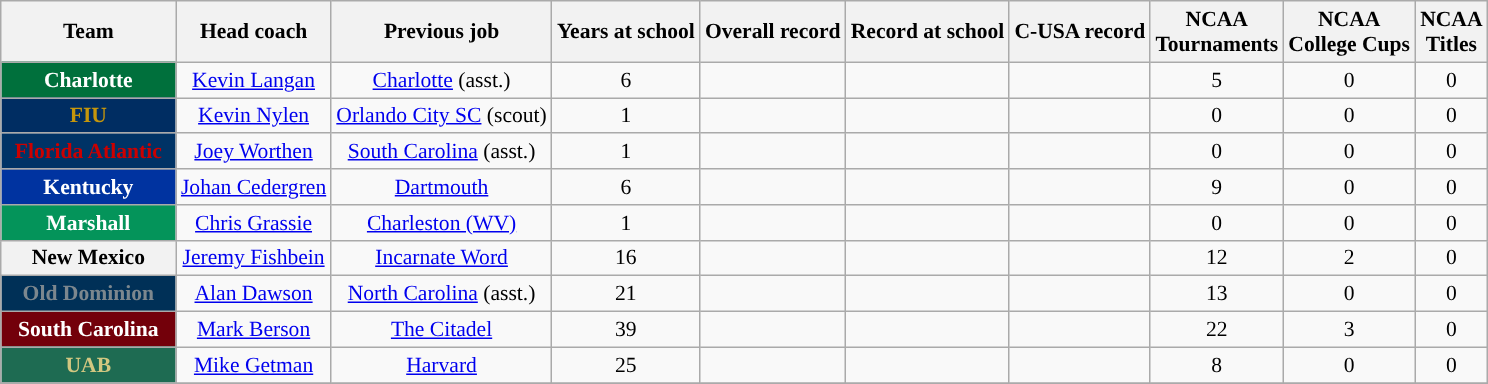<table class="wikitable sortable" style="text-align: center;font-size:90%;">
<tr>
<th width="110">Team</th>
<th>Head coach</th>
<th>Previous job</th>
<th>Years at school</th>
<th>Overall record</th>
<th>Record at school</th>
<th>C-USA record</th>
<th>NCAA<br>Tournaments</th>
<th>NCAA<br>College Cups</th>
<th>NCAA<br>Titles</th>
</tr>
<tr>
<th style="background:#00703C; color:#FFFFFF;">Charlotte</th>
<td><a href='#'>Kevin Langan</a></td>
<td><a href='#'>Charlotte</a> (asst.)</td>
<td>6</td>
<td></td>
<td></td>
<td></td>
<td>5</td>
<td>0</td>
<td>0</td>
</tr>
<tr>
<th style="background:#002d62; color:#c5960c;">FIU</th>
<td><a href='#'>Kevin Nylen</a></td>
<td><a href='#'>Orlando City SC</a> (scout)</td>
<td>1</td>
<td></td>
<td></td>
<td></td>
<td>0</td>
<td>0</td>
<td>0</td>
</tr>
<tr>
<th style="background:#003366; color:#CC0000;">Florida Atlantic</th>
<td><a href='#'>Joey Worthen</a></td>
<td><a href='#'>South Carolina</a> (asst.)</td>
<td>1</td>
<td></td>
<td></td>
<td></td>
<td>0</td>
<td>0</td>
<td>0</td>
</tr>
<tr>
<th style="background:#0033a0; color:#FFFFFF;">Kentucky</th>
<td><a href='#'>Johan Cedergren</a></td>
<td><a href='#'>Dartmouth</a></td>
<td>6</td>
<td></td>
<td></td>
<td></td>
<td>9</td>
<td>0</td>
<td>0</td>
</tr>
<tr>
<th style="background:#04945a; color:#FFFFFF;">Marshall</th>
<td><a href='#'>Chris Grassie</a></td>
<td><a href='#'>Charleston (WV)</a></td>
<td>1</td>
<td></td>
<td></td>
<td></td>
<td>0</td>
<td>0</td>
<td>0</td>
</tr>
<tr>
<th>New Mexico</th>
<td><a href='#'>Jeremy Fishbein</a></td>
<td><a href='#'>Incarnate Word</a></td>
<td>16</td>
<td></td>
<td></td>
<td></td>
<td>12</td>
<td>2</td>
<td>0</td>
</tr>
<tr>
<th style="background:#003057; color:#7c878e;">Old Dominion</th>
<td><a href='#'>Alan Dawson</a></td>
<td><a href='#'>North Carolina</a> (asst.)</td>
<td>21</td>
<td></td>
<td></td>
<td></td>
<td>13</td>
<td>0</td>
<td>0</td>
</tr>
<tr>
<th style="background:#73000a; color:#FFFFFF;">South Carolina</th>
<td><a href='#'>Mark Berson</a></td>
<td><a href='#'>The Citadel</a></td>
<td>39</td>
<td></td>
<td></td>
<td></td>
<td>22</td>
<td>3</td>
<td>0</td>
</tr>
<tr>
<th style="background:#1E6B52; color:#d2c780;">UAB</th>
<td><a href='#'>Mike Getman</a></td>
<td><a href='#'>Harvard</a></td>
<td>25</td>
<td></td>
<td></td>
<td></td>
<td>8</td>
<td>0</td>
<td>0</td>
</tr>
<tr>
</tr>
</table>
